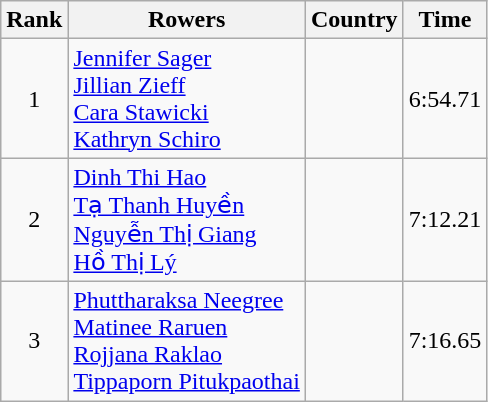<table class="wikitable" style="text-align:center">
<tr>
<th>Rank</th>
<th>Rowers</th>
<th>Country</th>
<th>Time</th>
</tr>
<tr>
<td>1</td>
<td align="left"><a href='#'>Jennifer Sager</a><br><a href='#'>Jillian Zieff</a><br><a href='#'>Cara Stawicki</a><br><a href='#'>Kathryn Schiro</a></td>
<td align="left"></td>
<td>6:54.71</td>
</tr>
<tr>
<td>2</td>
<td align="left"><a href='#'>Dinh Thi Hao</a><br><a href='#'>Tạ Thanh Huyền</a><br><a href='#'>Nguyễn Thị Giang</a><br><a href='#'>Hồ Thị Lý</a></td>
<td align="left"></td>
<td>7:12.21</td>
</tr>
<tr>
<td>3</td>
<td align="left"><a href='#'>Phuttharaksa Neegree</a><br><a href='#'>Matinee Raruen</a><br><a href='#'>Rojjana Raklao</a><br><a href='#'>Tippaporn Pitukpaothai</a></td>
<td align="left"></td>
<td>7:16.65</td>
</tr>
</table>
